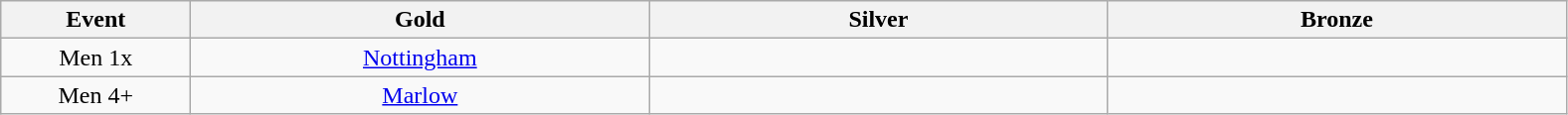<table class="wikitable" style="text-align:center">
<tr>
<th width=120>Event</th>
<th width=300>Gold</th>
<th width=300>Silver</th>
<th width=300>Bronze</th>
</tr>
<tr>
<td>Men 1x</td>
<td><a href='#'>Nottingham</a></td>
<td></td>
<td></td>
</tr>
<tr>
<td>Men 4+</td>
<td><a href='#'>Marlow</a></td>
<td></td>
<td></td>
</tr>
</table>
